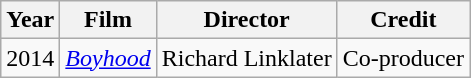<table class="wikitable">
<tr>
<th>Year</th>
<th>Film</th>
<th>Director</th>
<th>Credit</th>
</tr>
<tr>
<td>2014</td>
<td><em><a href='#'>Boyhood</a></em></td>
<td>Richard Linklater</td>
<td>Co-producer</td>
</tr>
</table>
